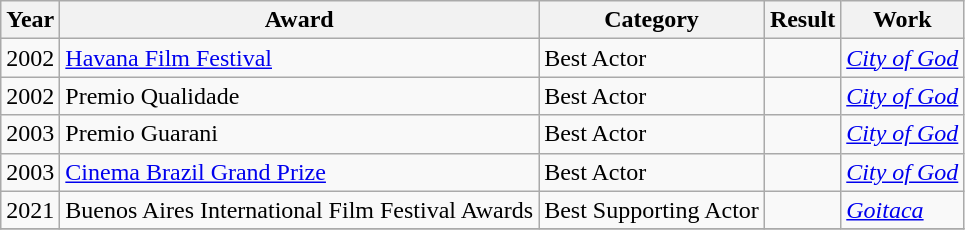<table class="wikitable sortable">
<tr>
<th>Year</th>
<th>Award</th>
<th>Category</th>
<th>Result</th>
<th>Work</th>
</tr>
<tr>
<td>2002</td>
<td><a href='#'>Havana Film Festival</a></td>
<td>Best Actor</td>
<td></td>
<td><em><a href='#'>City of God</a></em></td>
</tr>
<tr>
<td>2002</td>
<td>Premio Qualidade</td>
<td>Best Actor</td>
<td></td>
<td><em><a href='#'>City of God</a></em></td>
</tr>
<tr>
<td>2003</td>
<td>Premio Guarani</td>
<td>Best Actor</td>
<td></td>
<td><em><a href='#'>City of God</a></em></td>
</tr>
<tr>
<td>2003</td>
<td><a href='#'>Cinema Brazil Grand Prize</a></td>
<td>Best Actor</td>
<td></td>
<td><em><a href='#'>City of God</a></em></td>
</tr>
<tr>
<td>2021</td>
<td>Buenos Aires International Film Festival Awards</td>
<td>Best Supporting Actor</td>
<td></td>
<td><em><a href='#'>Goitaca</a></em></td>
</tr>
<tr>
</tr>
</table>
